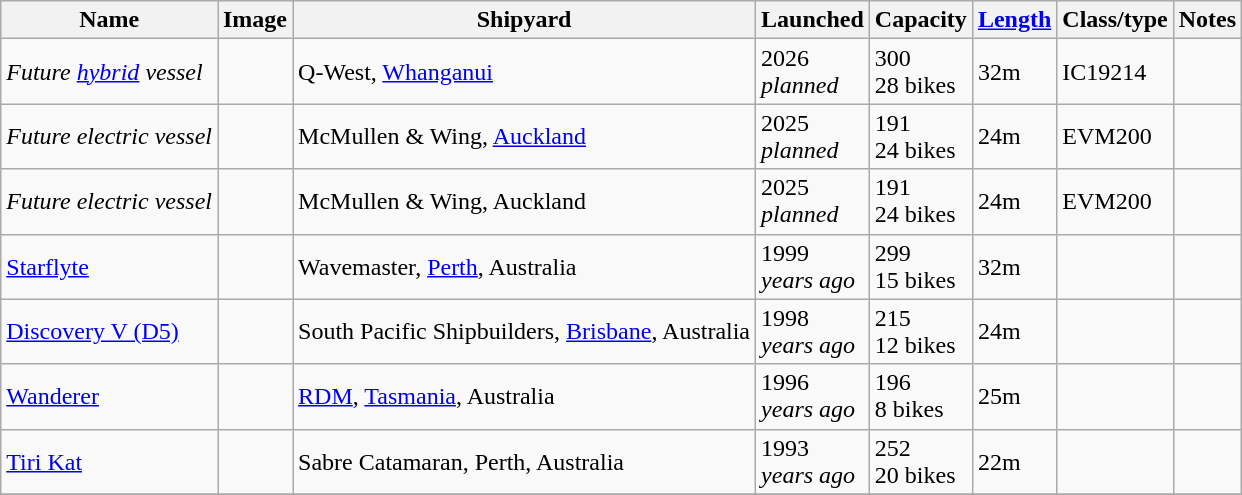<table class="wikitable sortable">
<tr>
<th>Name</th>
<th>Image</th>
<th>Shipyard</th>
<th>Launched</th>
<th>Capacity</th>
<th><a href='#'>Length</a></th>
<th>Class/type</th>
<th>Notes</th>
</tr>
<tr>
<td><em>Future <a href='#'>hybrid</a> vessel</em></td>
<td></td>
<td> Q-West, <a href='#'>Whanganui</a></td>
<td>2026<br><em>planned</em></td>
<td>300<br>28 bikes</td>
<td>32m</td>
<td>IC19214</td>
<td></td>
</tr>
<tr>
<td><em>Future electric vessel</em></td>
<td></td>
<td> McMullen & Wing, <a href='#'>Auckland</a></td>
<td>2025<br><em>planned</em></td>
<td>191<br>24 bikes</td>
<td>24m</td>
<td>EVM200</td>
<td></td>
</tr>
<tr>
<td><em>Future electric vessel</em></td>
<td></td>
<td> McMullen & Wing, Auckland</td>
<td>2025<br><em>planned</em></td>
<td>191<br>24 bikes</td>
<td>24m</td>
<td>EVM200</td>
<td></td>
</tr>
<tr>
<td><a href='#'>Starflyte</a></td>
<td></td>
<td> Wavemaster, <a href='#'>Perth</a>, Australia</td>
<td>1999<br><em> years ago</em></td>
<td>299<br>15 bikes</td>
<td>32m</td>
<td></td>
<td></td>
</tr>
<tr>
<td><a href='#'>Discovery V (D5)</a></td>
<td></td>
<td> South Pacific Shipbuilders, <a href='#'>Brisbane</a>, Australia</td>
<td>1998<br><em> years ago</em></td>
<td>215<br>12 bikes</td>
<td>24m</td>
<td></td>
<td></td>
</tr>
<tr>
<td><a href='#'>Wanderer</a></td>
<td></td>
<td> <a href='#'>RDM</a>, <a href='#'>Tasmania</a>, Australia</td>
<td>1996<br><em> years ago</em></td>
<td>196<br>8 bikes</td>
<td>25m</td>
<td></td>
<td></td>
</tr>
<tr>
<td><a href='#'>Tiri Kat</a></td>
<td></td>
<td> Sabre Catamaran, Perth, Australia</td>
<td>1993<br><em> years ago</em></td>
<td>252<br>20 bikes</td>
<td>22m</td>
<td></td>
<td></td>
</tr>
<tr>
</tr>
</table>
